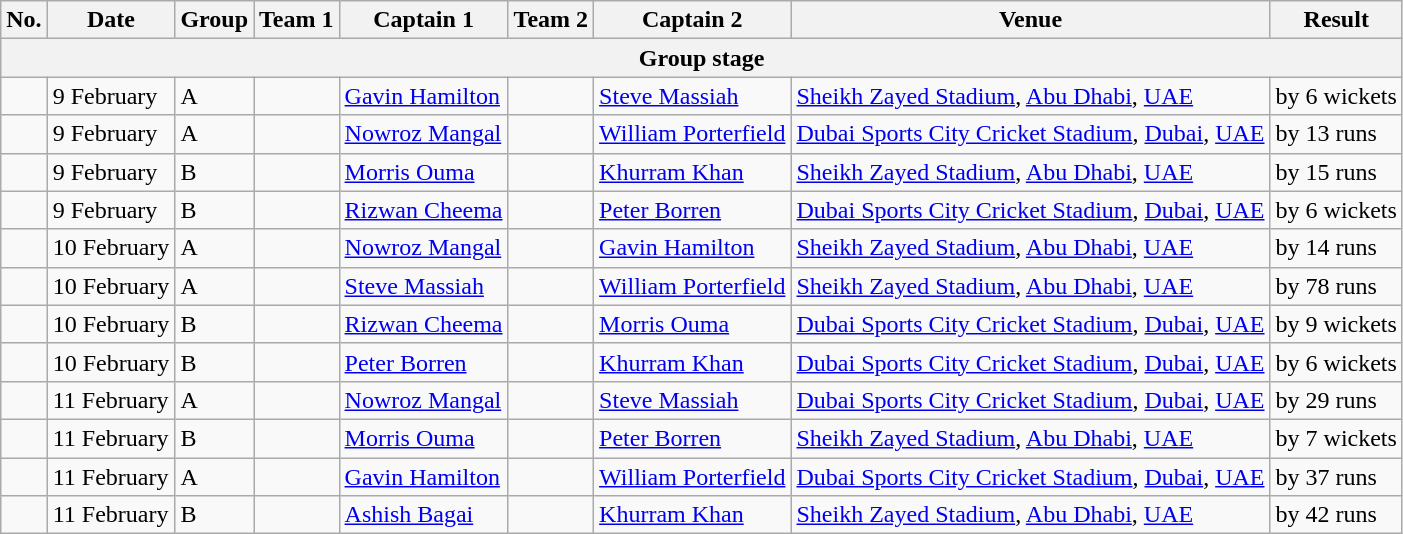<table class="wikitable">
<tr>
<th>No.</th>
<th>Date</th>
<th>Group</th>
<th>Team 1</th>
<th>Captain 1</th>
<th>Team 2</th>
<th>Captain 2</th>
<th>Venue</th>
<th>Result</th>
</tr>
<tr>
<th colspan="9">Group stage</th>
</tr>
<tr>
<td></td>
<td>9 February</td>
<td>A</td>
<td></td>
<td><a href='#'>Gavin Hamilton</a></td>
<td></td>
<td><a href='#'>Steve Massiah</a></td>
<td><a href='#'>Sheikh Zayed Stadium</a>, <a href='#'>Abu Dhabi</a>, <a href='#'>UAE</a></td>
<td> by 6 wickets</td>
</tr>
<tr>
<td></td>
<td>9 February</td>
<td>A</td>
<td></td>
<td><a href='#'>Nowroz Mangal</a></td>
<td></td>
<td><a href='#'>William Porterfield</a></td>
<td><a href='#'>Dubai Sports City Cricket Stadium</a>, <a href='#'>Dubai</a>, <a href='#'>UAE</a></td>
<td> by 13 runs</td>
</tr>
<tr>
<td></td>
<td>9 February</td>
<td>B</td>
<td></td>
<td><a href='#'>Morris Ouma</a></td>
<td></td>
<td><a href='#'>Khurram Khan</a></td>
<td><a href='#'>Sheikh Zayed Stadium</a>, <a href='#'>Abu Dhabi</a>, <a href='#'>UAE</a></td>
<td> by 15 runs</td>
</tr>
<tr>
<td></td>
<td>9 February</td>
<td>B</td>
<td></td>
<td><a href='#'>Rizwan Cheema</a></td>
<td></td>
<td><a href='#'>Peter Borren</a></td>
<td><a href='#'>Dubai Sports City Cricket Stadium</a>, <a href='#'>Dubai</a>, <a href='#'>UAE</a></td>
<td> by 6 wickets</td>
</tr>
<tr>
<td></td>
<td>10 February</td>
<td>A</td>
<td></td>
<td><a href='#'>Nowroz Mangal</a></td>
<td></td>
<td><a href='#'>Gavin Hamilton</a></td>
<td><a href='#'>Sheikh Zayed Stadium</a>, <a href='#'>Abu Dhabi</a>, <a href='#'>UAE</a></td>
<td> by 14 runs</td>
</tr>
<tr>
<td></td>
<td>10 February</td>
<td>A</td>
<td></td>
<td><a href='#'>Steve Massiah</a></td>
<td></td>
<td><a href='#'>William Porterfield</a></td>
<td><a href='#'>Sheikh Zayed Stadium</a>, <a href='#'>Abu Dhabi</a>, <a href='#'>UAE</a></td>
<td> by 78 runs</td>
</tr>
<tr>
<td></td>
<td>10 February</td>
<td>B</td>
<td></td>
<td><a href='#'>Rizwan Cheema</a></td>
<td></td>
<td><a href='#'>Morris Ouma</a></td>
<td><a href='#'>Dubai Sports City Cricket Stadium</a>, <a href='#'>Dubai</a>, <a href='#'>UAE</a></td>
<td> by 9 wickets</td>
</tr>
<tr>
<td></td>
<td>10 February</td>
<td>B</td>
<td></td>
<td><a href='#'>Peter Borren</a></td>
<td></td>
<td><a href='#'>Khurram Khan</a></td>
<td><a href='#'>Dubai Sports City Cricket Stadium</a>, <a href='#'>Dubai</a>, <a href='#'>UAE</a></td>
<td> by 6 wickets</td>
</tr>
<tr>
<td></td>
<td>11 February</td>
<td>A</td>
<td></td>
<td><a href='#'>Nowroz Mangal</a></td>
<td></td>
<td><a href='#'>Steve Massiah</a></td>
<td><a href='#'>Dubai Sports City Cricket Stadium</a>, <a href='#'>Dubai</a>, <a href='#'>UAE</a></td>
<td> by 29 runs</td>
</tr>
<tr>
<td></td>
<td>11 February</td>
<td>B</td>
<td></td>
<td><a href='#'>Morris Ouma</a></td>
<td></td>
<td><a href='#'>Peter Borren</a></td>
<td><a href='#'>Sheikh Zayed Stadium</a>, <a href='#'>Abu Dhabi</a>, <a href='#'>UAE</a></td>
<td> by 7 wickets</td>
</tr>
<tr>
<td></td>
<td>11 February</td>
<td>A</td>
<td></td>
<td><a href='#'>Gavin Hamilton</a></td>
<td></td>
<td><a href='#'>William Porterfield</a></td>
<td><a href='#'>Dubai Sports City Cricket Stadium</a>, <a href='#'>Dubai</a>, <a href='#'>UAE</a></td>
<td> by 37 runs</td>
</tr>
<tr>
<td></td>
<td>11 February</td>
<td>B</td>
<td></td>
<td><a href='#'>Ashish Bagai</a></td>
<td></td>
<td><a href='#'>Khurram Khan</a></td>
<td><a href='#'>Sheikh Zayed Stadium</a>, <a href='#'>Abu Dhabi</a>, <a href='#'>UAE</a></td>
<td> by 42 runs</td>
</tr>
</table>
